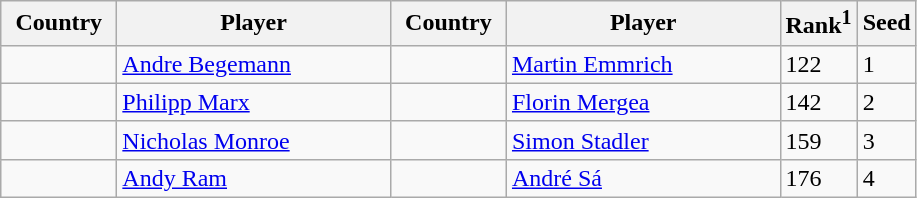<table class="sortable wikitable">
<tr>
<th width="70">Country</th>
<th width="175">Player</th>
<th width="70">Country</th>
<th width="175">Player</th>
<th>Rank<sup>1</sup></th>
<th>Seed</th>
</tr>
<tr>
<td></td>
<td><a href='#'>Andre Begemann</a></td>
<td></td>
<td><a href='#'>Martin Emmrich</a></td>
<td>122</td>
<td>1</td>
</tr>
<tr>
<td></td>
<td><a href='#'>Philipp Marx</a></td>
<td></td>
<td><a href='#'>Florin Mergea</a></td>
<td>142</td>
<td>2</td>
</tr>
<tr>
<td></td>
<td><a href='#'>Nicholas Monroe</a></td>
<td></td>
<td><a href='#'>Simon Stadler</a></td>
<td>159</td>
<td>3</td>
</tr>
<tr>
<td></td>
<td><a href='#'>Andy Ram</a></td>
<td></td>
<td><a href='#'>André Sá</a></td>
<td>176</td>
<td>4</td>
</tr>
</table>
